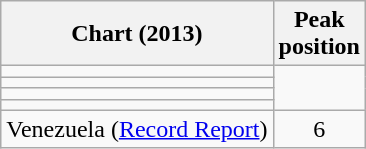<table class="wikitable sortable">
<tr>
<th>Chart (2013)</th>
<th>Peak<br>position</th>
</tr>
<tr>
<td></td>
</tr>
<tr>
<td></td>
</tr>
<tr>
<td></td>
</tr>
<tr>
<td></td>
</tr>
<tr>
<td>Venezuela (<a href='#'>Record Report</a>)</td>
<td align="center">6</td>
</tr>
</table>
